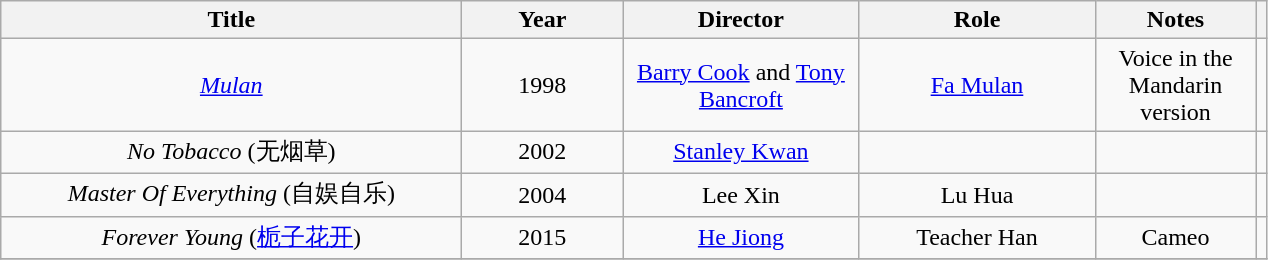<table class="wikitable" style="text-align:center;">
<tr>
<th align="left" width="300px">Title</th>
<th align="left" width="100px">Year</th>
<th align="left" width="150px">Director</th>
<th align="left" width="150px">Role</th>
<th align="left" width="100px">Notes</th>
<th></th>
</tr>
<tr>
<td><em><a href='#'>Mulan</a></em></td>
<td>1998</td>
<td><a href='#'>Barry Cook</a> and <a href='#'>Tony Bancroft</a></td>
<td><a href='#'>Fa Mulan</a></td>
<td>Voice in the Mandarin version</td>
<td></td>
</tr>
<tr>
<td><em>No Tobacco</em> (无烟草)</td>
<td>2002</td>
<td><a href='#'>Stanley Kwan</a></td>
<td></td>
<td></td>
<td></td>
</tr>
<tr>
<td><em>Master Of Everything</em> (自娱自乐)</td>
<td>2004</td>
<td>Lee Xin</td>
<td>Lu Hua</td>
<td></td>
<td></td>
</tr>
<tr>
<td><em>Forever Young</em> (<a href='#'>栀子花开</a>)</td>
<td>2015</td>
<td><a href='#'>He Jiong</a></td>
<td>Teacher Han</td>
<td>Cameo</td>
<td></td>
</tr>
<tr>
</tr>
</table>
